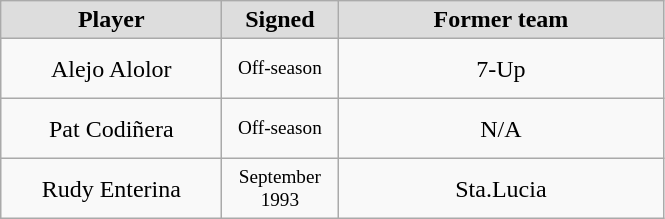<table class="wikitable" style="text-align: center">
<tr align="center" bgcolor="#dddddd">
<td style="width:140px"><strong>Player</strong></td>
<td style="width:70px"><strong>Signed</strong></td>
<td style="width:210px"><strong>Former team</strong></td>
</tr>
<tr style="height:40px">
<td>Alejo Alolor</td>
<td style="font-size: 80%">Off-season</td>
<td>7-Up</td>
</tr>
<tr style="height:40px">
<td>Pat Codiñera</td>
<td style="font-size: 80%">Off-season</td>
<td>N/A</td>
</tr>
<tr style="height:40px">
<td>Rudy Enterina</td>
<td style="font-size: 80%">September 1993</td>
<td>Sta.Lucia</td>
</tr>
</table>
